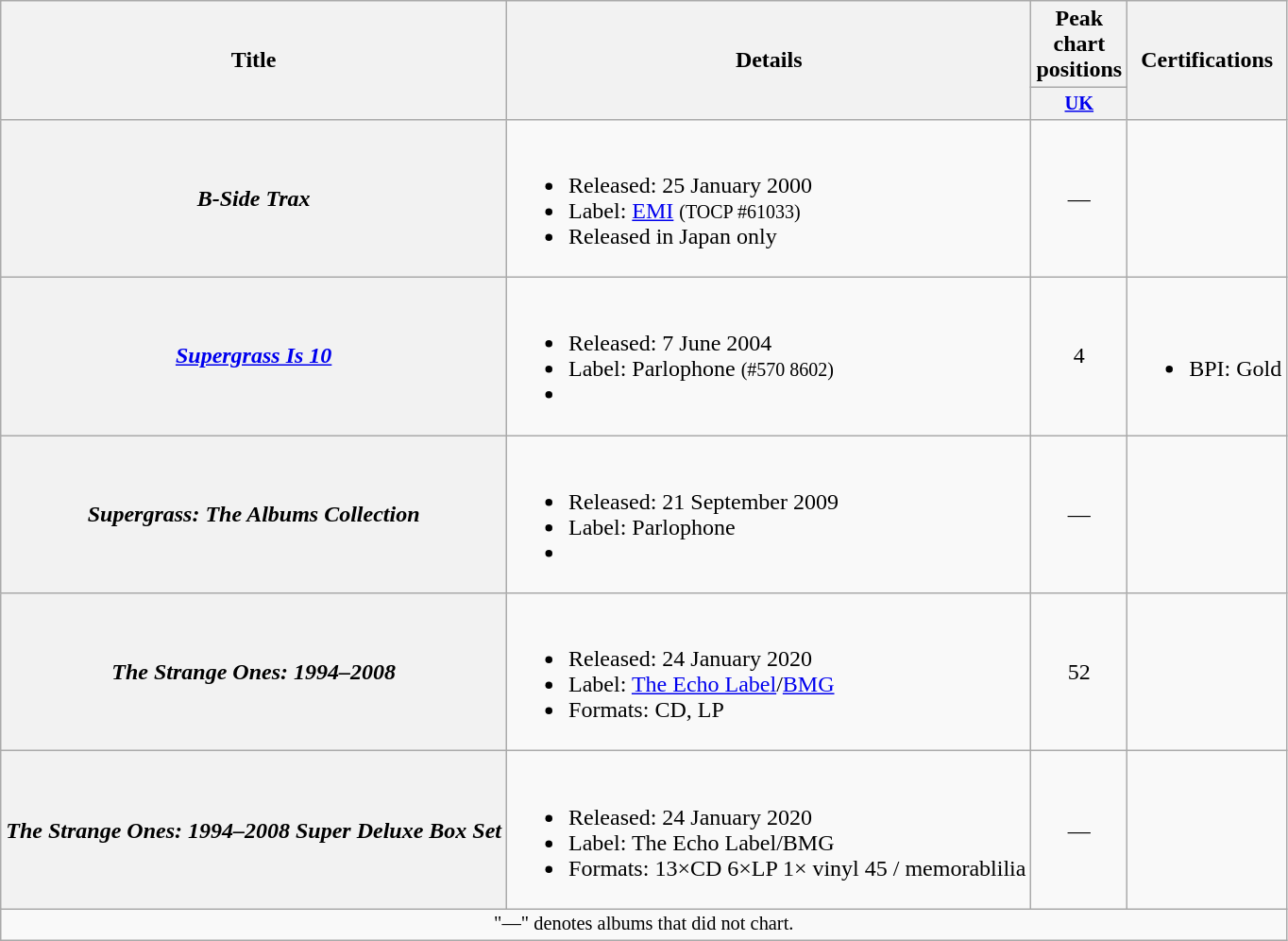<table class="wikitable plainrowheaders">
<tr>
<th scope="col" rowspan="2">Title</th>
<th scope="col" rowspan="2">Details</th>
<th scope="col" colspan="1">Peak chart positions</th>
<th scope="col" rowspan="2">Certifications</th>
</tr>
<tr>
<th scope="col" style="width:2em;font-size:85%"><a href='#'>UK</a><br></th>
</tr>
<tr>
<th scope="row"><em>B-Side Trax</em></th>
<td><br><ul><li>Released: 25 January 2000</li><li>Label: <a href='#'>EMI</a> <small>(TOCP #61033)</small></li><li>Released in Japan only</li></ul></td>
<td align="center">—</td>
<td></td>
</tr>
<tr>
<th scope="row"><em><a href='#'>Supergrass Is 10</a></em></th>
<td><br><ul><li>Released: 7 June 2004</li><li>Label: Parlophone <small>(#570 8602)</small></li><li></li></ul></td>
<td align="center">4</td>
<td><br><ul><li>BPI: Gold</li></ul></td>
</tr>
<tr>
<th scope="row"><em>Supergrass: The Albums Collection</em></th>
<td><br><ul><li>Released: 21 September 2009</li><li>Label: Parlophone</li><li></li></ul></td>
<td align="center">—</td>
<td></td>
</tr>
<tr>
<th scope="row"><em>The Strange Ones: 1994–2008</em></th>
<td><br><ul><li>Released: 24 January 2020</li><li>Label: <a href='#'>The Echo Label</a>/<a href='#'>BMG</a></li><li>Formats: CD, LP</li></ul></td>
<td align="center">52</td>
<td></td>
</tr>
<tr>
<th scope="row"><em>The Strange Ones: 1994–2008 Super Deluxe Box Set</em></th>
<td><br><ul><li>Released: 24 January 2020</li><li>Label: The Echo Label/BMG</li><li>Formats: 13×CD 6×LP 1× vinyl 45 / memorablilia</li></ul></td>
<td align="center">—</td>
<td></td>
</tr>
<tr>
<td align="center" colspan="4" style="font-size: 85%">"—" denotes albums that did not chart.</td>
</tr>
</table>
